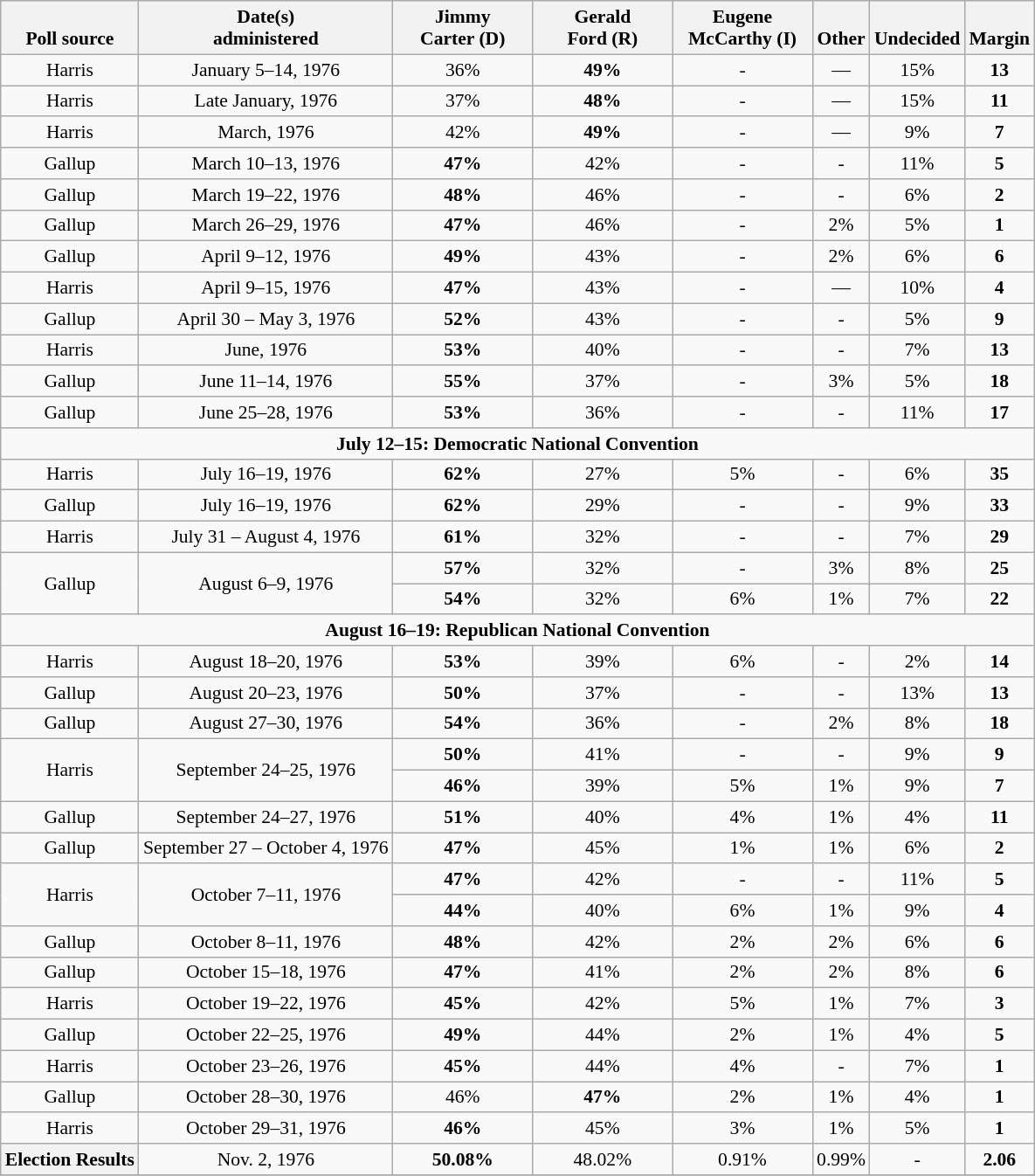<table class="wikitable sortable" style="text-align:center;font-size:90%;line-height:17px">
<tr valign= bottom>
<th>Poll source</th>
<th>Date(s)<br>administered</th>
<th class="unsortable" style="width:100px;">Jimmy<br>Carter (D)</th>
<th class="unsortable" style="width:100px;">Gerald<br>Ford (R)</th>
<th class="unsortable" style="width:100px;">Eugene<br>McCarthy (I)</th>
<th class="unsortable">Other</th>
<th class="unsortable">Undecided</th>
<th>Margin</th>
</tr>
<tr>
<td align="center">Harris</td>
<td>January 5–14, 1976</td>
<td align="center">36%</td>
<td><strong>49%</strong></td>
<td align="center">-</td>
<td align="center">—</td>
<td align="center">15%</td>
<td><strong>13</strong></td>
</tr>
<tr>
<td align="center">Harris</td>
<td>Late January, 1976</td>
<td align="center">37%</td>
<td><strong>48%</strong></td>
<td align="center">-</td>
<td align="center">—</td>
<td align="center">15%</td>
<td><strong>11</strong></td>
</tr>
<tr>
<td align="center">Harris</td>
<td>March, 1976</td>
<td align="center">42%</td>
<td><strong>49%</strong></td>
<td align="center">-</td>
<td align="center">—</td>
<td align="center">9%</td>
<td><strong>7</strong></td>
</tr>
<tr>
<td align="center">Gallup</td>
<td>March 10–13, 1976</td>
<td><strong>47%</strong></td>
<td align="center">42%</td>
<td align="center">-</td>
<td align="center">-</td>
<td align="center">11%</td>
<td><strong>5</strong></td>
</tr>
<tr>
<td align="center">Gallup</td>
<td>March 19–22, 1976</td>
<td><strong>48%</strong></td>
<td align="center">46%</td>
<td align="center">-</td>
<td align="center">-</td>
<td align="center">6%</td>
<td><strong>2</strong></td>
</tr>
<tr>
<td align="center">Gallup</td>
<td>March 26–29, 1976</td>
<td><strong>47%</strong></td>
<td align="center">46%</td>
<td align="center">-</td>
<td align="center">2%</td>
<td align="center">5%</td>
<td><strong>1</strong></td>
</tr>
<tr>
<td align="center">Gallup</td>
<td>April 9–12, 1976</td>
<td><strong>49%</strong></td>
<td align="center">43%</td>
<td align="center">-</td>
<td align="center">2%</td>
<td align="center">6%</td>
<td><strong>6</strong></td>
</tr>
<tr>
<td align="center">Harris</td>
<td>April 9–15, 1976</td>
<td><strong>47%</strong></td>
<td align="center">43%</td>
<td align="center">-</td>
<td align="center">—</td>
<td align="center">10%</td>
<td><strong>4</strong></td>
</tr>
<tr>
<td align="center">Gallup</td>
<td>April 30 – May 3, 1976</td>
<td><strong>52%</strong></td>
<td align="center">43%</td>
<td align="center">-</td>
<td align="center">-</td>
<td align="center">5%</td>
<td><strong>9</strong></td>
</tr>
<tr>
<td align="center">Harris</td>
<td>June, 1976</td>
<td><strong>53%</strong></td>
<td align="center">40%</td>
<td align="center">-</td>
<td align="center">-</td>
<td align="center">7%</td>
<td><strong>13</strong></td>
</tr>
<tr>
<td align="center">Gallup</td>
<td>June 11–14, 1976</td>
<td><strong>55%</strong></td>
<td align="center">37%</td>
<td align="center">-</td>
<td align="center">3%</td>
<td align="center">5%</td>
<td><strong>18</strong></td>
</tr>
<tr>
<td align="center">Gallup</td>
<td>June 25–28, 1976</td>
<td><strong>53%</strong></td>
<td align="center">36%</td>
<td align="center">-</td>
<td align="center">-</td>
<td align="center">11%</td>
<td><strong>17</strong></td>
</tr>
<tr>
<td colspan="10"  align="center"><strong>July 12–15: Democratic National Convention</strong></td>
</tr>
<tr>
<td align="center">Harris</td>
<td>July 16–19, 1976</td>
<td><strong>62%</strong></td>
<td align="center">27%</td>
<td align="center">5%</td>
<td align="center">-</td>
<td align="center">6%</td>
<td><strong>35</strong></td>
</tr>
<tr>
<td align="center">Gallup</td>
<td>July 16–19, 1976</td>
<td><strong>62%</strong></td>
<td align="center">29%</td>
<td align="center">-</td>
<td align="center">-</td>
<td align="center">9%</td>
<td><strong>33</strong></td>
</tr>
<tr>
<td align="center">Harris</td>
<td>July 31 – August 4, 1976</td>
<td><strong>61%</strong></td>
<td align="center">32%</td>
<td align="center">-</td>
<td align="center">-</td>
<td align="center">7%</td>
<td><strong>29</strong></td>
</tr>
<tr>
<td rowspan=2  align="center">Gallup</td>
<td rowspan=2>August 6–9, 1976</td>
<td><strong>57%</strong></td>
<td align="center">32%</td>
<td align="center">-</td>
<td align="center">3%</td>
<td align="center">8%</td>
<td><strong>25</strong></td>
</tr>
<tr>
<td><strong>54%</strong></td>
<td align="center">32%</td>
<td align="center">6%</td>
<td align="center">1%</td>
<td align="center">7%</td>
<td><strong>22</strong></td>
</tr>
<tr>
<td colspan="10"  align="center"><strong>August 16–19: Republican National Convention</strong></td>
</tr>
<tr>
<td align="center">Harris</td>
<td>August 18–20, 1976</td>
<td><strong>53%</strong></td>
<td align="center">39%</td>
<td align="center">6%</td>
<td align="center">-</td>
<td align="center">2%</td>
<td><strong>14</strong></td>
</tr>
<tr>
<td align="center">Gallup</td>
<td>August 20–23, 1976</td>
<td><strong>50%</strong></td>
<td align="center">37%</td>
<td align="center">-</td>
<td align="center">-</td>
<td align="center">13%</td>
<td><strong>13</strong></td>
</tr>
<tr>
<td align="center">Gallup</td>
<td>August 27–30, 1976</td>
<td><strong>54%</strong></td>
<td align="center">36%</td>
<td align="center">-</td>
<td align="center">2%</td>
<td align="center">8%</td>
<td><strong>18</strong></td>
</tr>
<tr>
<td rowspan=2 align="center">Harris</td>
<td rowspan=2>September 24–25, 1976</td>
<td><strong>50%</strong></td>
<td align="center">41%</td>
<td align="center">-</td>
<td align="center">-</td>
<td align="center">9%</td>
<td><strong>9</strong></td>
</tr>
<tr>
<td><strong>46%</strong></td>
<td align="center">39%</td>
<td align="center">5%</td>
<td align="center">1%</td>
<td align="center">9%</td>
<td><strong>7</strong></td>
</tr>
<tr>
<td align="center">Gallup</td>
<td>September 24–27, 1976</td>
<td><strong>51%</strong></td>
<td align="center">40%</td>
<td align="center">4%</td>
<td align="center">1%</td>
<td align="center">4%</td>
<td><strong>11</strong></td>
</tr>
<tr>
<td align="center">Gallup</td>
<td>September 27 – October 4, 1976</td>
<td><strong>47%</strong></td>
<td align="center">45%</td>
<td align="center">1%</td>
<td align="center">1%</td>
<td align="center">6%</td>
<td><strong>2</strong></td>
</tr>
<tr>
<td rowspan=2 align="center">Harris</td>
<td rowspan=2>October 7–11, 1976</td>
<td><strong>47%</strong></td>
<td align="center">42%</td>
<td align="center">-</td>
<td align="center">-</td>
<td align="center">11%</td>
<td><strong>5</strong></td>
</tr>
<tr>
<td><strong>44%</strong></td>
<td align="center">40%</td>
<td align="center">6%</td>
<td align="center">1%</td>
<td align="center">9%</td>
<td><strong>4</strong></td>
</tr>
<tr>
<td align="center">Gallup</td>
<td>October 8–11, 1976</td>
<td><strong>48%</strong></td>
<td align="center">42%</td>
<td align="center">2%</td>
<td align="center">2%</td>
<td align="center">6%</td>
<td><strong>6</strong></td>
</tr>
<tr>
<td align="center">Gallup</td>
<td>October 15–18, 1976</td>
<td><strong>47%</strong></td>
<td align="center">41%</td>
<td align="center">2%</td>
<td align="center">2%</td>
<td align="center">8%</td>
<td><strong>6</strong></td>
</tr>
<tr>
<td align="center">Harris</td>
<td>October 19–22, 1976</td>
<td><strong>45%</strong></td>
<td align="center">42%</td>
<td align="center">5%</td>
<td align="center">1%</td>
<td align="center">7%</td>
<td><strong>3</strong></td>
</tr>
<tr>
<td align="center">Gallup</td>
<td>October 22–25, 1976</td>
<td><strong>49%</strong></td>
<td align="center">44%</td>
<td align="center">2%</td>
<td align="center">1%</td>
<td align="center">4%</td>
<td><strong>5</strong></td>
</tr>
<tr>
<td align="center">Harris</td>
<td>October 23–26, 1976</td>
<td><strong>45%</strong></td>
<td align="center">44%</td>
<td align="center">4%</td>
<td align="center">-</td>
<td align="center">7%</td>
<td><strong>1</strong></td>
</tr>
<tr>
<td align="center">Gallup</td>
<td>October 28–30, 1976</td>
<td align="center">46%</td>
<td><strong>47%</strong></td>
<td align="center">2%</td>
<td align="center">1%</td>
<td align="center">4%</td>
<td><strong>1</strong></td>
</tr>
<tr>
<td align="center">Harris</td>
<td>October 29–31, 1976</td>
<td><strong>46%</strong></td>
<td align="center">45%</td>
<td align="center">3%</td>
<td align="center">1%</td>
<td align="center">5%</td>
<td><strong>1</strong></td>
</tr>
<tr>
<th><strong>Election Results</strong></th>
<td>Nov. 2, 1976</td>
<td align="center" ><strong>50.08%</strong></td>
<td align="center">48.02%</td>
<td align="center">0.91%</td>
<td align="center">0.99%</td>
<td align="center">-</td>
<td><strong>2.06</strong></td>
</tr>
<tr>
</tr>
</table>
